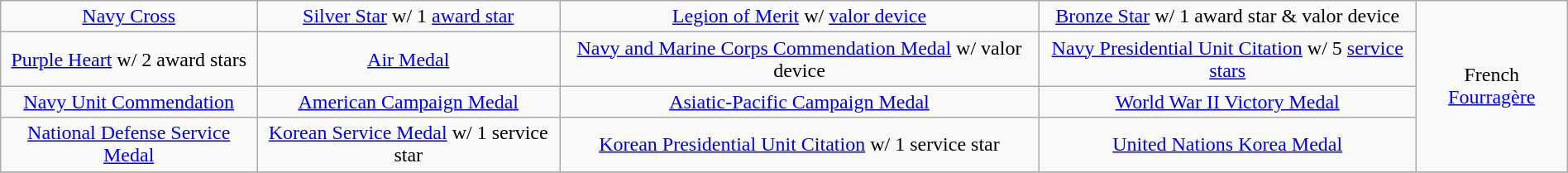<table class="wikitable" style="margin:1em auto; text-align:center;">
<tr>
<td><a href='#'>Navy Cross</a></td>
<td><a href='#'>Silver Star</a> w/ 1 <a href='#'>award star</a></td>
<td><a href='#'>Legion of Merit</a> w/ <a href='#'>valor device</a></td>
<td><a href='#'>Bronze Star</a> w/ 1 award star & valor device</td>
<td rowspan="4" align="center">French <a href='#'>Fourragère</a></td>
</tr>
<tr>
<td><a href='#'>Purple Heart</a> w/ 2 award stars</td>
<td><a href='#'>Air Medal</a></td>
<td><a href='#'>Navy and Marine Corps Commendation Medal</a> w/ valor device</td>
<td><a href='#'>Navy Presidential Unit Citation</a> w/ 5 <a href='#'>service stars</a></td>
</tr>
<tr>
<td><a href='#'>Navy Unit Commendation</a></td>
<td><a href='#'>American Campaign Medal</a></td>
<td><a href='#'>Asiatic-Pacific Campaign Medal</a></td>
<td><a href='#'>World War II Victory Medal</a></td>
</tr>
<tr>
<td><a href='#'>National Defense Service Medal</a></td>
<td><a href='#'>Korean Service Medal</a> w/ 1 service star</td>
<td><a href='#'>Korean Presidential Unit Citation</a> w/ 1 service star</td>
<td><a href='#'>United Nations Korea Medal</a></td>
</tr>
<tr>
</tr>
</table>
